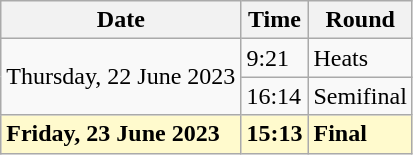<table class="wikitable">
<tr>
<th>Date</th>
<th>Time</th>
<th>Round</th>
</tr>
<tr>
<td rowspan=2>Thursday, 22 June 2023</td>
<td>9:21</td>
<td>Heats</td>
</tr>
<tr>
<td>16:14</td>
<td>Semifinal</td>
</tr>
<tr style=background:lemonchiffon>
<td><strong>Friday, 23 June 2023</strong></td>
<td><strong>15:13</strong></td>
<td><strong>Final</strong></td>
</tr>
</table>
